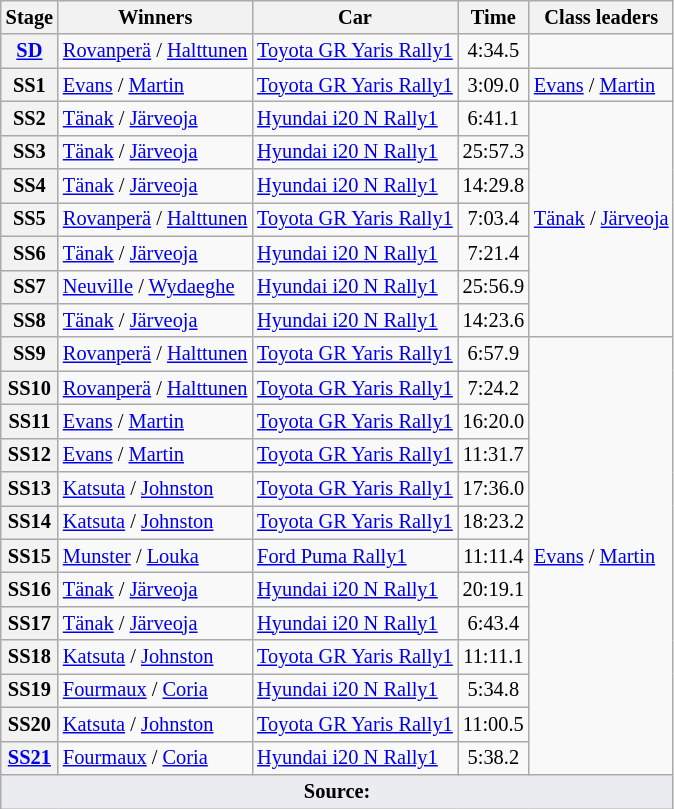<table class="wikitable" style="font-size:85%">
<tr>
<th>Stage</th>
<th>Winners</th>
<th>Car</th>
<th>Time</th>
<th>Class leaders</th>
</tr>
<tr>
<th><a href='#'>SD</a></th>
<td><a href='#'>Rovanperä</a> / <a href='#'>Halttunen</a></td>
<td><a href='#'>Toyota GR Yaris Rally1</a></td>
<td align="center">4:34.5</td>
<td></td>
</tr>
<tr>
<th>SS1</th>
<td><a href='#'>Evans</a> / <a href='#'>Martin</a></td>
<td><a href='#'>Toyota GR Yaris Rally1</a></td>
<td align="center">3:09.0</td>
<td><a href='#'>Evans</a> / <a href='#'>Martin</a></td>
</tr>
<tr>
<th>SS2</th>
<td><a href='#'>Tänak</a> / <a href='#'>Järveoja</a></td>
<td><a href='#'>Hyundai i20 N Rally1</a></td>
<td align="center">6:41.1</td>
<td rowspan="7"><a href='#'>Tänak</a> / <a href='#'>Järveoja</a></td>
</tr>
<tr>
<th>SS3</th>
<td><a href='#'>Tänak</a> / <a href='#'>Järveoja</a></td>
<td><a href='#'>Hyundai i20 N Rally1</a></td>
<td align="center">25:57.3</td>
</tr>
<tr>
<th>SS4</th>
<td><a href='#'>Tänak</a> / <a href='#'>Järveoja</a></td>
<td><a href='#'>Hyundai i20 N Rally1</a></td>
<td align="center">14:29.8</td>
</tr>
<tr>
<th>SS5</th>
<td><a href='#'>Rovanperä</a> / <a href='#'>Halttunen</a></td>
<td><a href='#'>Toyota GR Yaris Rally1</a></td>
<td align="center">7:03.4</td>
</tr>
<tr>
<th>SS6</th>
<td><a href='#'>Tänak</a> / <a href='#'>Järveoja</a></td>
<td><a href='#'>Hyundai i20 N Rally1</a></td>
<td align="center">7:21.4</td>
</tr>
<tr>
<th>SS7</th>
<td><a href='#'>Neuville</a> / <a href='#'>Wydaeghe</a></td>
<td><a href='#'>Hyundai i20 N Rally1</a></td>
<td align="center">25:56.9</td>
</tr>
<tr>
<th>SS8</th>
<td><a href='#'>Tänak</a> / <a href='#'>Järveoja</a></td>
<td><a href='#'>Hyundai i20 N Rally1</a></td>
<td align="center">14:23.6</td>
</tr>
<tr>
<th>SS9</th>
<td><a href='#'>Rovanperä</a> / <a href='#'>Halttunen</a></td>
<td><a href='#'>Toyota GR Yaris Rally1</a></td>
<td align="center">6:57.9</td>
<td rowspan="13"><a href='#'>Evans</a> / <a href='#'>Martin</a></td>
</tr>
<tr>
<th>SS10</th>
<td><a href='#'>Rovanperä</a> / <a href='#'>Halttunen</a></td>
<td><a href='#'>Toyota GR Yaris Rally1</a></td>
<td align="center">7:24.2</td>
</tr>
<tr>
<th>SS11</th>
<td><a href='#'>Evans</a> / <a href='#'>Martin</a></td>
<td><a href='#'>Toyota GR Yaris Rally1</a></td>
<td align="center">16:20.0</td>
</tr>
<tr>
<th>SS12</th>
<td><a href='#'>Evans</a> / <a href='#'>Martin</a></td>
<td><a href='#'>Toyota GR Yaris Rally1</a></td>
<td align="center">11:31.7</td>
</tr>
<tr>
<th>SS13</th>
<td><a href='#'>Katsuta</a> / <a href='#'>Johnston</a></td>
<td><a href='#'>Toyota GR Yaris Rally1</a></td>
<td align="center">17:36.0</td>
</tr>
<tr>
<th>SS14</th>
<td><a href='#'>Katsuta</a> / <a href='#'>Johnston</a></td>
<td><a href='#'>Toyota GR Yaris Rally1</a></td>
<td align="center">18:23.2</td>
</tr>
<tr>
<th>SS15</th>
<td><a href='#'>Munster</a> / <a href='#'>Louka</a></td>
<td><a href='#'>Ford Puma Rally1</a></td>
<td align="center">11:11.4</td>
</tr>
<tr>
<th>SS16</th>
<td><a href='#'>Tänak</a> / <a href='#'>Järveoja</a></td>
<td><a href='#'>Hyundai i20 N Rally1</a></td>
<td align="center">20:19.1</td>
</tr>
<tr>
<th>SS17</th>
<td><a href='#'>Tänak</a> / <a href='#'>Järveoja</a></td>
<td><a href='#'>Hyundai i20 N Rally1</a></td>
<td align="center">6:43.4</td>
</tr>
<tr>
<th>SS18</th>
<td><a href='#'>Katsuta</a> / <a href='#'>Johnston</a></td>
<td><a href='#'>Toyota GR Yaris Rally1</a></td>
<td align="center">11:11.1</td>
</tr>
<tr>
<th>SS19</th>
<td><a href='#'>Fourmaux</a> / <a href='#'>Coria</a></td>
<td><a href='#'>Hyundai i20 N Rally1</a></td>
<td align="center">5:34.8</td>
</tr>
<tr>
<th>SS20</th>
<td><a href='#'>Katsuta</a> / <a href='#'>Johnston</a></td>
<td><a href='#'>Toyota GR Yaris Rally1</a></td>
<td align="center">11:00.5</td>
</tr>
<tr>
<th><a href='#'>SS21</a></th>
<td><a href='#'>Fourmaux</a> / <a href='#'>Coria</a></td>
<td><a href='#'>Hyundai i20 N Rally1</a></td>
<td align="center">5:38.2</td>
</tr>
<tr>
<td style="background-color:#EAECF0; text-align:center" colspan="5"><strong>Source:</strong></td>
</tr>
</table>
